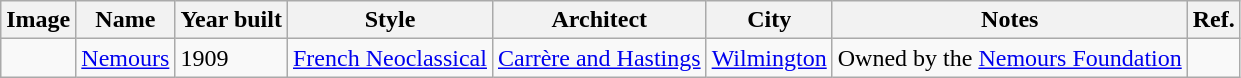<table class="sortable wikitable">
<tr>
<th>Image</th>
<th>Name</th>
<th>Year built</th>
<th>Style</th>
<th>Architect</th>
<th>City</th>
<th>Notes</th>
<th>Ref.</th>
</tr>
<tr>
<td style="text-align:center;"><br><small></small></td>
<td><a href='#'>Nemours</a></td>
<td>1909</td>
<td><a href='#'>French Neoclassical</a></td>
<td><a href='#'>Carrère and Hastings</a></td>
<td><a href='#'>Wilmington</a></td>
<td>Owned by the <a href='#'>Nemours Foundation</a></td>
<td></td>
</tr>
</table>
